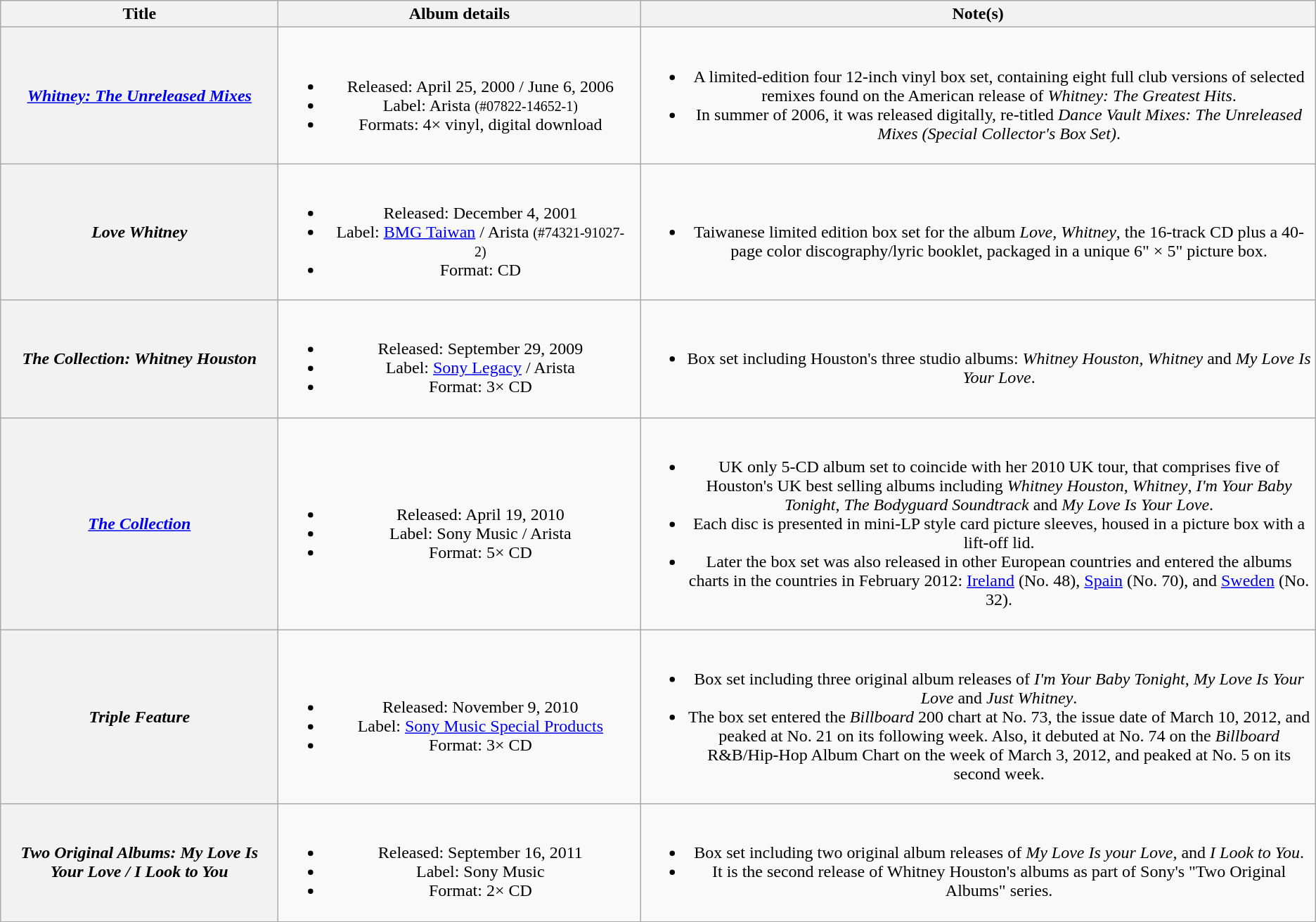<table class="wikitable plainrowheaders" style="text-align:center;">
<tr>
<th scope="col" style="width:16em;">Title</th>
<th scope="col" style="width:21em;">Album details</th>
<th scope="col">Note(s)</th>
</tr>
<tr>
<th scope="row"><em><a href='#'>Whitney: The Unreleased Mixes</a></em></th>
<td><br><ul><li>Released: April 25, 2000 / June 6, 2006</li><li>Label: Arista <small>(#07822-14652-1)</small></li><li>Formats: 4× vinyl, digital download</li></ul></td>
<td><br><ul><li>A limited-edition four 12-inch vinyl box set, containing eight full club versions of selected remixes found on the American release of <em>Whitney: The Greatest Hits</em>.</li><li>In summer of 2006, it was released digitally, re-titled <em>Dance Vault Mixes: The Unreleased Mixes (Special Collector's Box Set)</em>.</li></ul></td>
</tr>
<tr>
<th scope="row"><em>Love Whitney</em></th>
<td><br><ul><li>Released: December 4, 2001</li><li>Label: <a href='#'>BMG Taiwan</a> / Arista <small>(#74321-91027-<br>2)</small></li><li>Format: CD</li></ul></td>
<td><br><ul><li>Taiwanese limited edition box set for the album <em>Love, Whitney</em>, the 16-track CD plus a 40-page color discography/lyric booklet, packaged in a unique 6" × 5" picture box.</li></ul></td>
</tr>
<tr>
<th scope="row"><em>The Collection: Whitney Houston</em></th>
<td><br><ul><li>Released: September 29, 2009</li><li>Label: <a href='#'>Sony Legacy</a> / Arista</li><li>Format: 3× CD</li></ul></td>
<td><br><ul><li>Box set including Houston's three studio albums: <em>Whitney Houston</em>, <em>Whitney</em> and <em>My Love Is Your Love</em>.</li></ul></td>
</tr>
<tr>
<th scope="row"><em><a href='#'>The Collection</a></em></th>
<td><br><ul><li>Released: April 19, 2010</li><li>Label: Sony Music / Arista</li><li>Format: 5× CD</li></ul></td>
<td><br><ul><li>UK only 5-CD album set to coincide with her 2010 UK tour, that comprises five of Houston's UK best selling albums including <em>Whitney Houston</em>, <em>Whitney</em>, <em>I'm Your Baby Tonight</em>, <em>The Bodyguard Soundtrack</em> and <em>My Love Is Your Love</em>.</li><li>Each disc is presented in mini-LP style card picture sleeves, housed in a picture box with a lift-off lid.</li><li>Later the box set was also released in other European countries and entered the albums charts in the countries in February 2012: <a href='#'>Ireland</a> (No. 48), <a href='#'>Spain</a> (No. 70), and <a href='#'>Sweden</a> (No. 32).</li></ul></td>
</tr>
<tr>
<th scope="row"><em>Triple Feature</em></th>
<td><br><ul><li>Released: November 9, 2010</li><li>Label: <a href='#'>Sony Music Special Products</a></li><li>Format: 3× CD</li></ul></td>
<td><br><ul><li>Box set including three original album releases of <em>I'm Your Baby Tonight</em>, <em>My Love Is Your Love</em> and <em>Just Whitney</em>.</li><li>The box set entered the <em>Billboard</em> 200 chart at No. 73, the issue date of March 10, 2012, and peaked at No. 21 on its following week. Also, it debuted at No. 74 on the <em>Billboard</em> R&B/Hip-Hop Album Chart on the week of March 3, 2012, and peaked at No. 5 on its second week.</li></ul></td>
</tr>
<tr>
<th scope="row"><em>Two Original Albums: My Love Is Your Love / I Look to You</em></th>
<td><br><ul><li>Released: September 16, 2011</li><li>Label: Sony Music</li><li>Format: 2× CD</li></ul></td>
<td><br><ul><li>Box set including two original album releases of <em>My Love Is your Love</em>, and <em>I Look to You</em>.</li><li>It is the second release of Whitney Houston's albums as part of Sony's "Two Original Albums" series.</li></ul></td>
</tr>
</table>
